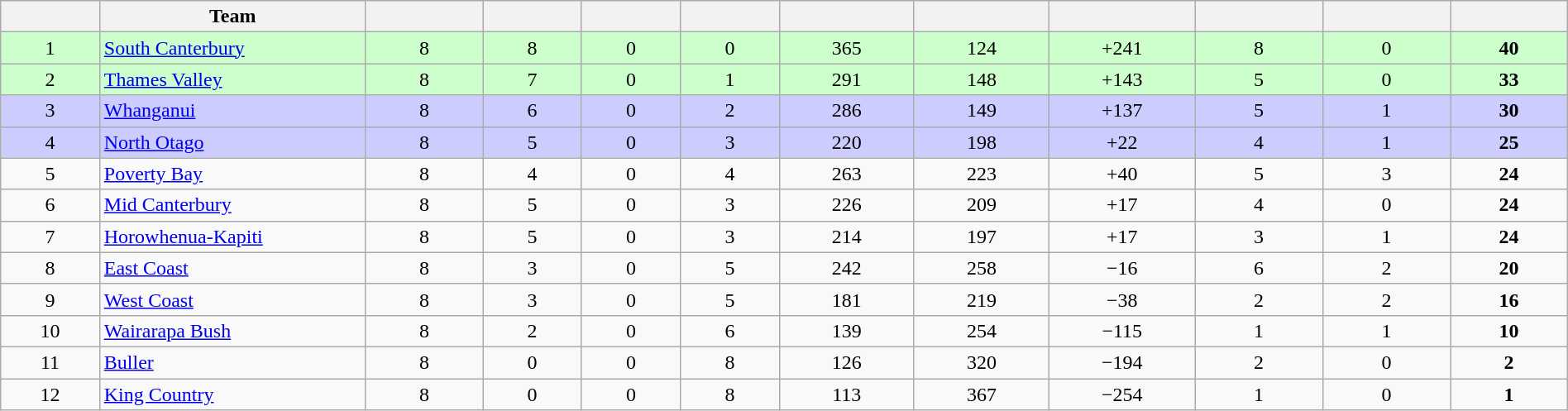<table class="wikitable sortable" style="text-align:center;width:100%">
<tr>
<th abbr="Position" style="width:20px"></th>
<th style="width:17%">Team</th>
<th abbr="Played" style="width:25px"></th>
<th abbr="Won" style="width:20px"></th>
<th abbr="Drawn" style="width:20px"></th>
<th abbr="Lost" style="width:20px"></th>
<th abbr="Points for" style="width:30px"></th>
<th abbr="Points against" style="width:30px"></th>
<th abbr="Points difference" style="width:30px"></th>
<th abbr="Bonus Points 1" style="width:28px"></th>
<th abbr="Bonus Points 2" style="width:28px"></th>
<th abbr="Points" style="width:25px"></th>
</tr>
<tr style="background:#cfc">
<td>1</td>
<td style="text-align:left"><a href='#'>South Canterbury</a></td>
<td>8</td>
<td>8</td>
<td>0</td>
<td>0</td>
<td>365</td>
<td>124</td>
<td>+241</td>
<td>8</td>
<td>0</td>
<td><strong>40</strong></td>
</tr>
<tr style="background:#cfc">
<td>2</td>
<td style="text-align:left"><a href='#'>Thames Valley</a></td>
<td>8</td>
<td>7</td>
<td>0</td>
<td>1</td>
<td>291</td>
<td>148</td>
<td>+143</td>
<td>5</td>
<td>0</td>
<td><strong>33</strong></td>
</tr>
<tr style="background:#ccf">
<td>3</td>
<td style="text-align:left"><a href='#'>Whanganui</a></td>
<td>8</td>
<td>6</td>
<td>0</td>
<td>2</td>
<td>286</td>
<td>149</td>
<td>+137</td>
<td>5</td>
<td>1</td>
<td><strong>30</strong></td>
</tr>
<tr style="background:#ccf">
<td>4</td>
<td style="text-align:left"><a href='#'>North Otago</a></td>
<td>8</td>
<td>5</td>
<td>0</td>
<td>3</td>
<td>220</td>
<td>198</td>
<td>+22</td>
<td>4</td>
<td>1</td>
<td><strong>25</strong></td>
</tr>
<tr>
<td>5</td>
<td style="text-align:left"><a href='#'>Poverty Bay</a></td>
<td>8</td>
<td>4</td>
<td>0</td>
<td>4</td>
<td>263</td>
<td>223</td>
<td>+40</td>
<td>5</td>
<td>3</td>
<td><strong>24</strong></td>
</tr>
<tr>
<td>6</td>
<td style="text-align:left"><a href='#'>Mid Canterbury</a></td>
<td>8</td>
<td>5</td>
<td>0</td>
<td>3</td>
<td>226</td>
<td>209</td>
<td>+17</td>
<td>4</td>
<td>0</td>
<td><strong>24</strong></td>
</tr>
<tr>
<td>7</td>
<td style="text-align:left"><a href='#'>Horowhenua-Kapiti</a></td>
<td>8</td>
<td>5</td>
<td>0</td>
<td>3</td>
<td>214</td>
<td>197</td>
<td>+17</td>
<td>3</td>
<td>1</td>
<td><strong>24</strong></td>
</tr>
<tr>
<td>8</td>
<td style="text-align:left"><a href='#'>East Coast</a></td>
<td>8</td>
<td>3</td>
<td>0</td>
<td>5</td>
<td>242</td>
<td>258</td>
<td>−16</td>
<td>6</td>
<td>2</td>
<td><strong>20</strong></td>
</tr>
<tr>
<td>9</td>
<td style="text-align:left"><a href='#'>West Coast</a></td>
<td>8</td>
<td>3</td>
<td>0</td>
<td>5</td>
<td>181</td>
<td>219</td>
<td>−38</td>
<td>2</td>
<td>2</td>
<td><strong>16</strong></td>
</tr>
<tr>
<td>10</td>
<td style="text-align:left"><a href='#'>Wairarapa Bush</a></td>
<td>8</td>
<td>2</td>
<td>0</td>
<td>6</td>
<td>139</td>
<td>254</td>
<td>−115</td>
<td>1</td>
<td>1</td>
<td><strong>10</strong></td>
</tr>
<tr>
<td>11</td>
<td style="text-align:left"><a href='#'>Buller</a></td>
<td>8</td>
<td>0</td>
<td>0</td>
<td>8</td>
<td>126</td>
<td>320</td>
<td>−194</td>
<td>2</td>
<td>0</td>
<td><strong>2</strong></td>
</tr>
<tr>
<td>12</td>
<td style="text-align:left"><a href='#'>King Country</a></td>
<td>8</td>
<td>0</td>
<td>0</td>
<td>8</td>
<td>113</td>
<td>367</td>
<td>−254</td>
<td>1</td>
<td>0</td>
<td><strong>1</strong></td>
</tr>
</table>
